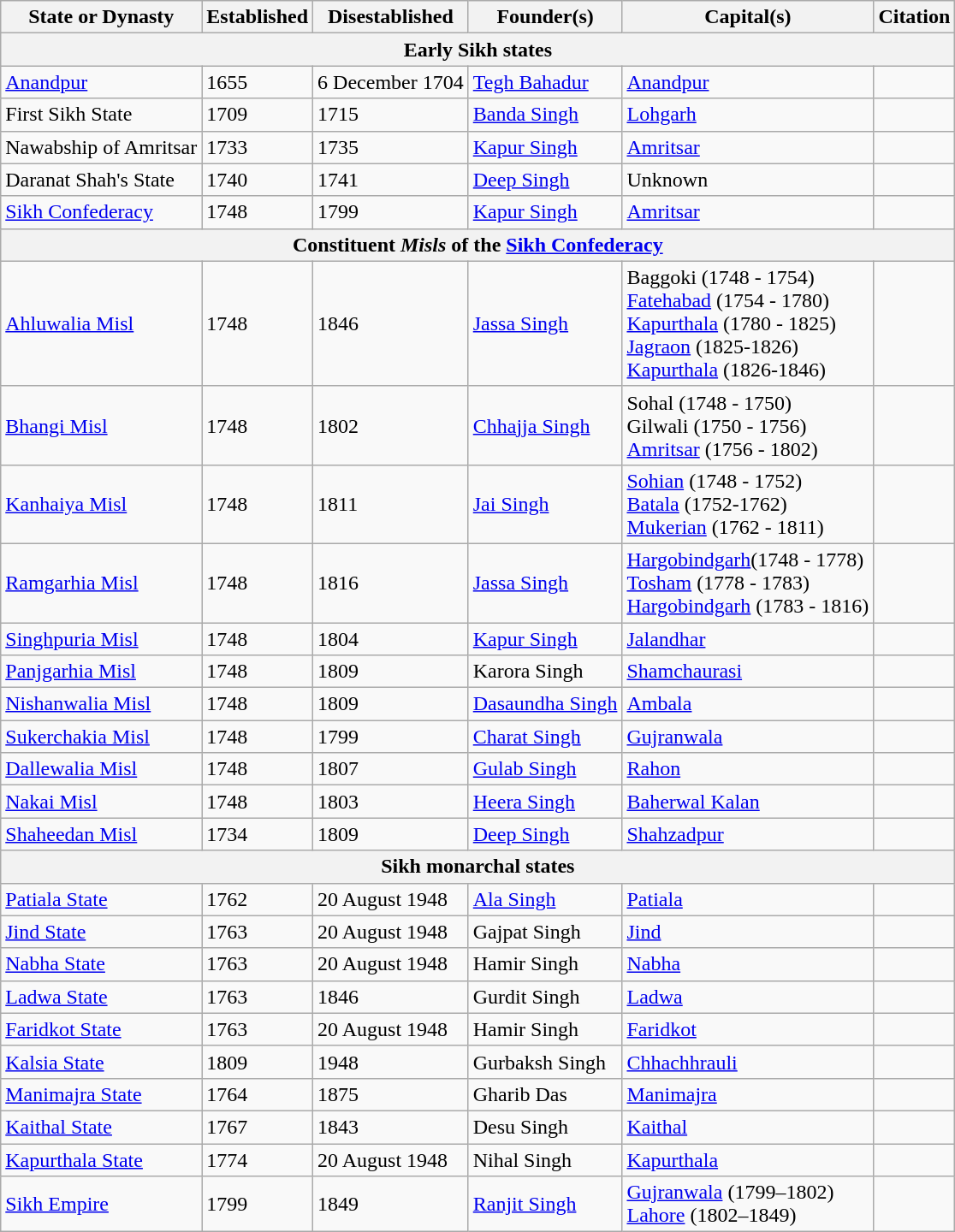<table class="wikitable sortable static-row-numbers static-row-header-text">
<tr>
<th>State or Dynasty</th>
<th>Established</th>
<th>Disestablished</th>
<th>Founder(s)</th>
<th>Capital(s)</th>
<th>Citation</th>
</tr>
<tr>
<th colspan="6">Early Sikh states</th>
</tr>
<tr>
<td><a href='#'>Anandpur</a></td>
<td>1655</td>
<td>6 December 1704</td>
<td><a href='#'>Tegh Bahadur</a></td>
<td><a href='#'>Anandpur</a></td>
<td></td>
</tr>
<tr>
<td>First Sikh State</td>
<td>1709</td>
<td>1715</td>
<td><a href='#'>Banda Singh</a></td>
<td><a href='#'>Lohgarh</a></td>
<td></td>
</tr>
<tr>
<td>Nawabship of Amritsar</td>
<td>1733</td>
<td>1735</td>
<td><a href='#'>Kapur Singh</a></td>
<td><a href='#'>Amritsar</a></td>
<td></td>
</tr>
<tr>
<td>Daranat Shah's State</td>
<td>1740</td>
<td>1741</td>
<td><a href='#'>Deep Singh</a></td>
<td>Unknown</td>
<td></td>
</tr>
<tr>
<td><a href='#'>Sikh Confederacy</a></td>
<td>1748</td>
<td>1799</td>
<td><a href='#'>Kapur Singh</a></td>
<td><a href='#'>Amritsar</a></td>
<td></td>
</tr>
<tr>
<th colspan="6">Constituent <em>Misls</em> of the <a href='#'>Sikh Confederacy</a></th>
</tr>
<tr>
<td><a href='#'>Ahluwalia Misl</a></td>
<td>1748</td>
<td>1846</td>
<td><a href='#'>Jassa Singh</a></td>
<td>Baggoki (1748 - 1754)<br><a href='#'>Fatehabad</a> (1754 - 1780)<br><a href='#'>Kapurthala</a> (1780 - 1825)<br><a href='#'>Jagraon</a> (1825-1826)<br><a href='#'>Kapurthala</a> (1826-1846)</td>
<td></td>
</tr>
<tr>
<td><a href='#'>Bhangi Misl</a></td>
<td>1748</td>
<td>1802</td>
<td><a href='#'>Chhajja Singh</a></td>
<td>Sohal (1748 - 1750)<br>Gilwali (1750 - 1756)<br><a href='#'>Amritsar</a> (1756 - 1802)</td>
<td></td>
</tr>
<tr>
<td><a href='#'>Kanhaiya Misl</a></td>
<td>1748</td>
<td>1811</td>
<td><a href='#'>Jai Singh</a></td>
<td><a href='#'>Sohian</a> (1748 - 1752)<br><a href='#'>Batala</a> (1752-1762)<br><a href='#'>Mukerian</a> (1762 - 1811)</td>
<td></td>
</tr>
<tr>
<td><a href='#'>Ramgarhia Misl</a></td>
<td>1748</td>
<td>1816</td>
<td><a href='#'>Jassa Singh</a></td>
<td><a href='#'>Hargobindgarh</a>(1748 - 1778)<br><a href='#'>Tosham</a> (1778 - 1783)<br><a href='#'>Hargobindgarh</a> (1783 - 1816)</td>
<td></td>
</tr>
<tr>
<td><a href='#'>Singhpuria Misl</a></td>
<td>1748</td>
<td>1804</td>
<td><a href='#'>Kapur Singh</a></td>
<td><a href='#'>Jalandhar</a></td>
<td></td>
</tr>
<tr>
<td><a href='#'>Panjgarhia Misl</a></td>
<td>1748</td>
<td>1809</td>
<td>Karora Singh</td>
<td><a href='#'>Shamchaurasi</a></td>
<td></td>
</tr>
<tr>
<td><a href='#'>Nishanwalia Misl</a></td>
<td>1748</td>
<td>1809</td>
<td><a href='#'>Dasaundha Singh</a></td>
<td><a href='#'>Ambala</a></td>
<td></td>
</tr>
<tr>
<td><a href='#'>Sukerchakia Misl</a></td>
<td>1748</td>
<td>1799</td>
<td><a href='#'>Charat Singh</a></td>
<td><a href='#'>Gujranwala</a></td>
<td></td>
</tr>
<tr>
<td><a href='#'>Dallewalia Misl</a></td>
<td>1748</td>
<td>1807</td>
<td><a href='#'>Gulab Singh</a></td>
<td><a href='#'>Rahon</a></td>
<td></td>
</tr>
<tr>
<td><a href='#'>Nakai Misl</a></td>
<td>1748</td>
<td>1803</td>
<td><a href='#'>Heera Singh</a></td>
<td><a href='#'>Baherwal Kalan</a></td>
<td></td>
</tr>
<tr>
<td><a href='#'>Shaheedan Misl</a></td>
<td>1734</td>
<td>1809</td>
<td><a href='#'>Deep Singh</a></td>
<td><a href='#'>Shahzadpur</a></td>
<td></td>
</tr>
<tr>
<th colspan="6">Sikh monarchal states</th>
</tr>
<tr>
<td><a href='#'>Patiala State</a></td>
<td>1762</td>
<td>20 August 1948</td>
<td><a href='#'>Ala Singh</a></td>
<td><a href='#'>Patiala</a></td>
<td></td>
</tr>
<tr>
<td><a href='#'>Jind State</a></td>
<td>1763</td>
<td>20 August 1948</td>
<td>Gajpat Singh</td>
<td><a href='#'>Jind</a></td>
<td></td>
</tr>
<tr>
<td><a href='#'>Nabha State</a></td>
<td>1763</td>
<td>20 August 1948</td>
<td>Hamir Singh</td>
<td><a href='#'>Nabha</a></td>
<td></td>
</tr>
<tr>
<td><a href='#'>Ladwa State</a></td>
<td>1763</td>
<td>1846</td>
<td>Gurdit Singh</td>
<td><a href='#'>Ladwa</a></td>
<td></td>
</tr>
<tr>
<td><a href='#'>Faridkot State</a></td>
<td>1763</td>
<td>20 August 1948</td>
<td>Hamir Singh</td>
<td><a href='#'>Faridkot</a></td>
<td></td>
</tr>
<tr>
<td><a href='#'>Kalsia State</a></td>
<td>1809</td>
<td>1948</td>
<td>Gurbaksh Singh</td>
<td><a href='#'>Chhachhrauli</a></td>
<td></td>
</tr>
<tr>
<td><a href='#'>Manimajra State</a></td>
<td>1764</td>
<td>1875</td>
<td>Gharib Das</td>
<td><a href='#'>Manimajra</a></td>
<td></td>
</tr>
<tr>
<td><a href='#'>Kaithal State</a></td>
<td>1767</td>
<td>1843</td>
<td>Desu Singh</td>
<td><a href='#'>Kaithal</a></td>
<td><strong></strong></td>
</tr>
<tr>
<td><a href='#'>Kapurthala State</a></td>
<td>1774</td>
<td>20 August 1948</td>
<td>Nihal Singh</td>
<td><a href='#'>Kapurthala</a></td>
<td></td>
</tr>
<tr>
<td><a href='#'>Sikh Empire</a></td>
<td>1799</td>
<td>1849</td>
<td><a href='#'>Ranjit Singh</a></td>
<td><a href='#'>Gujranwala</a> (1799–1802)<br><a href='#'>Lahore</a> (1802–1849)</td>
<td></td>
</tr>
</table>
